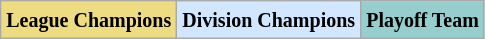<table class="wikitable" border="1">
<tr>
<td bgcolor="#EEDC82"><small><strong>League Champions</strong> </small></td>
<td bgcolor="#D0E7FF"><small><strong>Division Champions</strong> </small></td>
<td bgcolor="#96CDCD"><small><strong>Playoff Team</strong> </small></td>
</tr>
</table>
